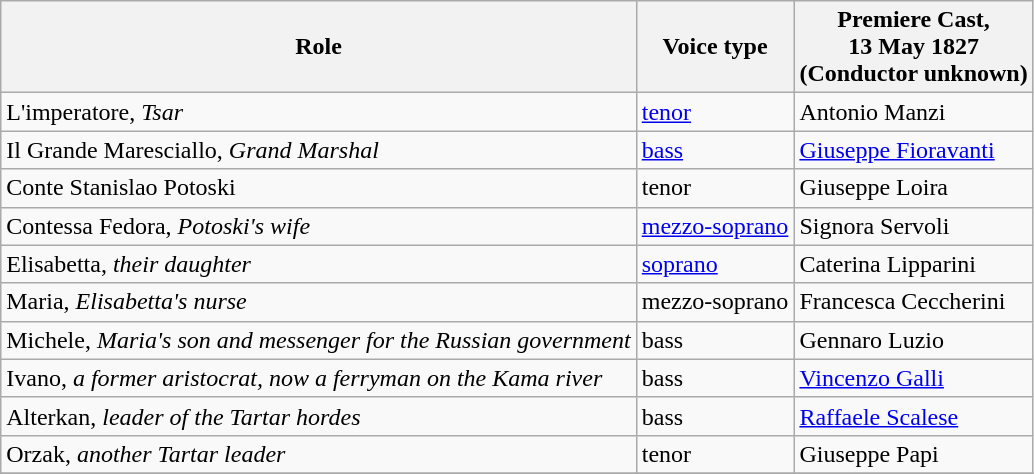<table class="wikitable">
<tr>
<th>Role</th>
<th>Voice type</th>
<th>Premiere Cast,<br>13 May 1827<br>(Conductor unknown)</th>
</tr>
<tr>
<td>L'imperatore, <em> Tsar</em></td>
<td><a href='#'>tenor</a></td>
<td>Antonio Manzi</td>
</tr>
<tr>
<td>Il Grande Maresciallo, <em> Grand Marshal</em></td>
<td><a href='#'>bass</a></td>
<td><a href='#'>Giuseppe Fioravanti</a></td>
</tr>
<tr>
<td>Conte Stanislao Potoski</td>
<td>tenor</td>
<td>Giuseppe Loira</td>
</tr>
<tr>
<td>Contessa Fedora, <em> Potoski's wife</em></td>
<td><a href='#'>mezzo-soprano</a></td>
<td>Signora Servoli</td>
</tr>
<tr>
<td>Elisabetta, <em> their daughter</em></td>
<td><a href='#'>soprano</a></td>
<td>Caterina Lipparini</td>
</tr>
<tr>
<td>Maria, <em> Elisabetta's nurse</em></td>
<td>mezzo-soprano</td>
<td>Francesca Ceccherini</td>
</tr>
<tr>
<td>Michele, <em> Maria's son and messenger for the Russian government</em></td>
<td>bass</td>
<td>Gennaro Luzio</td>
</tr>
<tr>
<td>Ivano, <em> a former aristocrat, now a ferryman on the Kama river</em></td>
<td>bass</td>
<td><a href='#'>Vincenzo Galli</a></td>
</tr>
<tr>
<td>Alterkan, <em> leader of the Tartar hordes</em></td>
<td>bass</td>
<td><a href='#'>Raffaele Scalese</a></td>
</tr>
<tr>
<td>Orzak, <em> another Tartar leader</em></td>
<td>tenor</td>
<td>Giuseppe Papi</td>
</tr>
<tr>
</tr>
</table>
